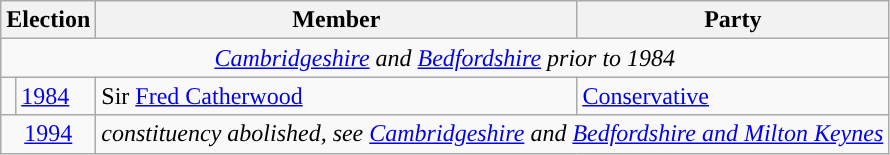<table class="wikitable">
<tr>
<th colspan="2">Election</th>
<th>Member</th>
<th>Party</th>
</tr>
<tr>
<td colspan="4" align="center"><em><a href='#'>Cambridgeshire</a> and <a href='#'>Bedfordshire</a> prior to 1984</em></td>
</tr>
<tr>
<td style="background-color: "></td>
<td><a href='#'>1984</a></td>
<td>Sir <a href='#'>Fred Catherwood</a></td>
<td><a href='#'>Conservative</a></td>
</tr>
<tr>
<td colspan="2" align="center"><a href='#'>1994</a></td>
<td colspan="2"><em>constituency abolished, see <a href='#'>Cambridgeshire</a> and <a href='#'>Bedfordshire and Milton Keynes</a></em></td>
</tr>
</table>
